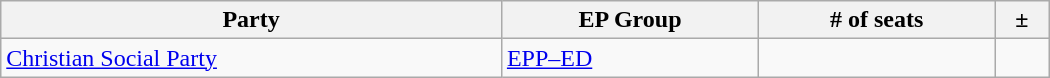<table class="wikitable" style="width:700px;">
<tr>
<th>Party</th>
<th>EP Group</th>
<th># of seats</th>
<th>±</th>
</tr>
<tr>
<td> <a href='#'>Christian Social Party</a></td>
<td> <a href='#'>EPP–ED</a></td>
<td></td>
<td></td>
</tr>
</table>
